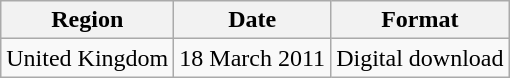<table class=wikitable>
<tr>
<th>Region</th>
<th>Date</th>
<th>Format</th>
</tr>
<tr>
<td>United Kingdom</td>
<td>18 March 2011</td>
<td>Digital download</td>
</tr>
</table>
